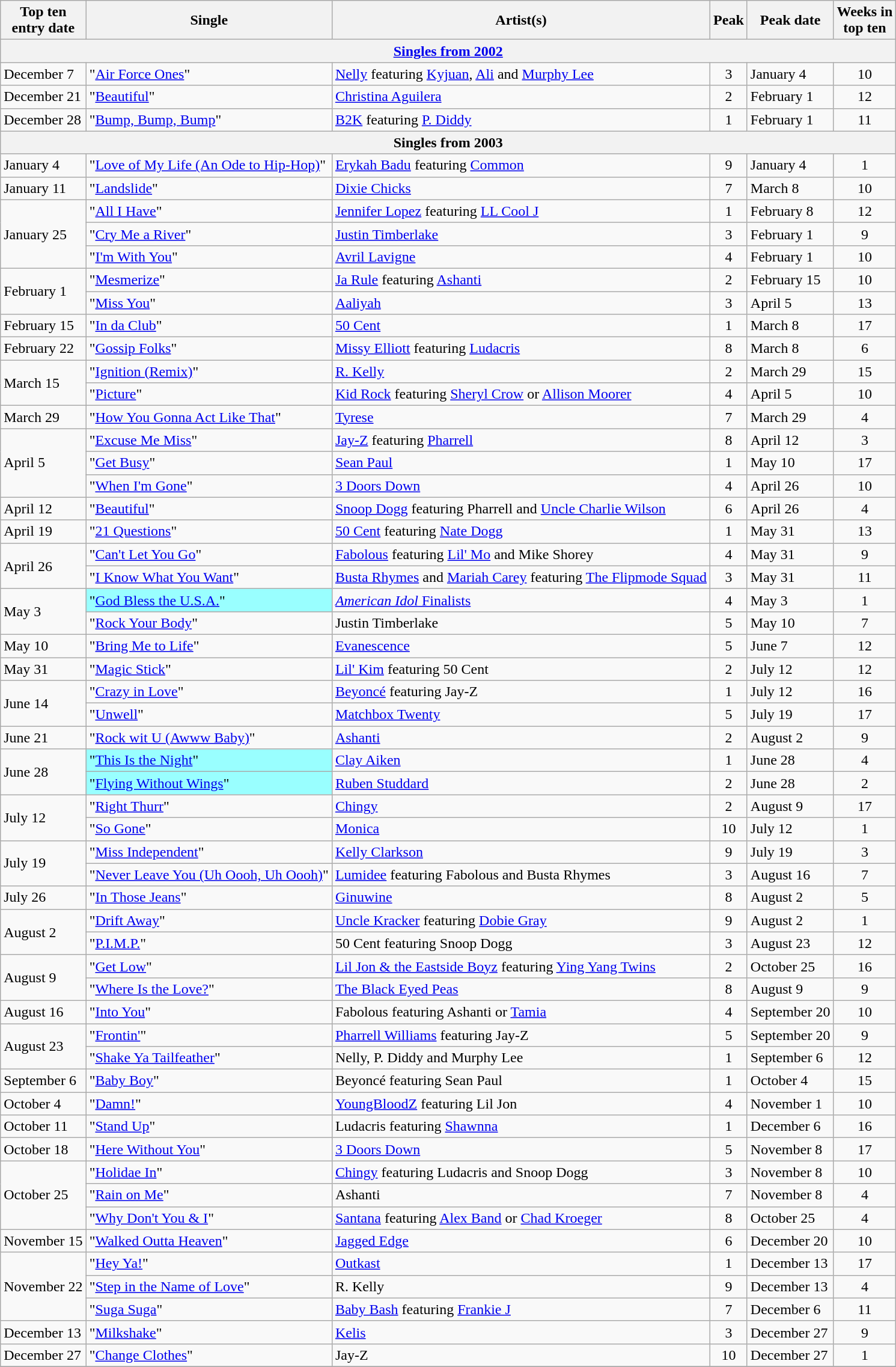<table class="wikitable sortable">
<tr>
<th>Top ten<br>entry date</th>
<th>Single</th>
<th>Artist(s)</th>
<th data-sort-type="number">Peak</th>
<th>Peak date</th>
<th data-sort-type="number">Weeks in<br>top ten</th>
</tr>
<tr>
<th colspan=7><a href='#'>Singles from 2002</a></th>
</tr>
<tr>
<td>December 7</td>
<td>"<a href='#'>Air Force Ones</a>"</td>
<td><a href='#'>Nelly</a> featuring <a href='#'>Kyjuan</a>, <a href='#'>Ali</a> and <a href='#'>Murphy Lee</a></td>
<td align=center>3</td>
<td>January 4</td>
<td align=center>10</td>
</tr>
<tr>
<td>December 21</td>
<td>"<a href='#'>Beautiful</a>"</td>
<td><a href='#'>Christina Aguilera</a></td>
<td align=center>2</td>
<td>February 1</td>
<td align=center>12</td>
</tr>
<tr>
<td>December 28</td>
<td>"<a href='#'>Bump, Bump, Bump</a>"</td>
<td><a href='#'>B2K</a> featuring <a href='#'>P. Diddy</a></td>
<td align=center>1</td>
<td>February 1</td>
<td align=center>11</td>
</tr>
<tr>
<th colspan=6>Singles from 2003</th>
</tr>
<tr>
<td>January 4</td>
<td>"<a href='#'>Love of My Life (An Ode to Hip-Hop)</a>"</td>
<td><a href='#'>Erykah Badu</a> featuring <a href='#'>Common</a></td>
<td align=center>9</td>
<td>January 4</td>
<td align=center>1</td>
</tr>
<tr>
<td>January 11</td>
<td>"<a href='#'>Landslide</a>"</td>
<td><a href='#'>Dixie Chicks</a></td>
<td align=center>7</td>
<td>March 8</td>
<td align=center>10</td>
</tr>
<tr>
<td rowspan="3">January 25</td>
<td>"<a href='#'>All I Have</a>"</td>
<td><a href='#'>Jennifer Lopez</a> featuring <a href='#'>LL Cool J</a></td>
<td align=center>1</td>
<td>February 8</td>
<td align=center>12</td>
</tr>
<tr>
<td>"<a href='#'>Cry Me a River</a>"</td>
<td><a href='#'>Justin Timberlake</a></td>
<td align=center>3</td>
<td>February 1</td>
<td align=center>9</td>
</tr>
<tr>
<td>"<a href='#'>I'm With You</a>"</td>
<td><a href='#'>Avril Lavigne</a></td>
<td align=center>4</td>
<td>February 1</td>
<td align=center>10</td>
</tr>
<tr>
<td rowspan="2">February 1</td>
<td>"<a href='#'>Mesmerize</a>"</td>
<td><a href='#'>Ja Rule</a> featuring <a href='#'>Ashanti</a></td>
<td align=center>2</td>
<td>February 15</td>
<td align=center>10</td>
</tr>
<tr>
<td>"<a href='#'>Miss You</a>"</td>
<td><a href='#'>Aaliyah</a></td>
<td align=center>3</td>
<td>April 5</td>
<td align=center>13</td>
</tr>
<tr>
<td>February 15</td>
<td>"<a href='#'>In da Club</a>"</td>
<td><a href='#'>50 Cent</a></td>
<td align=center>1</td>
<td>March 8</td>
<td align=center>17</td>
</tr>
<tr>
<td>February 22</td>
<td>"<a href='#'>Gossip Folks</a>"</td>
<td><a href='#'>Missy Elliott</a> featuring <a href='#'>Ludacris</a></td>
<td align=center>8</td>
<td>March 8</td>
<td align=center>6</td>
</tr>
<tr>
<td rowspan="2">March 15</td>
<td>"<a href='#'>Ignition (Remix)</a>"</td>
<td><a href='#'>R. Kelly</a></td>
<td align=center>2</td>
<td>March 29</td>
<td align=center>15</td>
</tr>
<tr>
<td>"<a href='#'>Picture</a>"</td>
<td><a href='#'>Kid Rock</a> featuring <a href='#'>Sheryl Crow</a> or <a href='#'>Allison Moorer</a></td>
<td align=center>4</td>
<td>April 5</td>
<td align=center>10</td>
</tr>
<tr>
<td>March 29</td>
<td>"<a href='#'>How You Gonna Act Like That</a>"</td>
<td><a href='#'>Tyrese</a></td>
<td align=center>7</td>
<td>March 29</td>
<td align=center>4</td>
</tr>
<tr>
<td rowspan="3">April 5</td>
<td>"<a href='#'>Excuse Me Miss</a>"</td>
<td><a href='#'>Jay-Z</a> featuring <a href='#'>Pharrell</a></td>
<td align=center>8</td>
<td>April 12</td>
<td align=center>3</td>
</tr>
<tr>
<td>"<a href='#'>Get Busy</a>"</td>
<td><a href='#'>Sean Paul</a></td>
<td align=center>1</td>
<td>May 10</td>
<td align=center>17</td>
</tr>
<tr>
<td>"<a href='#'>When I'm Gone</a>"</td>
<td><a href='#'>3 Doors Down</a></td>
<td align=center>4</td>
<td>April 26</td>
<td align=center>10</td>
</tr>
<tr>
<td>April 12</td>
<td>"<a href='#'>Beautiful</a>"</td>
<td><a href='#'>Snoop Dogg</a> featuring Pharrell and <a href='#'>Uncle Charlie Wilson</a></td>
<td align=center>6</td>
<td>April 26</td>
<td align=center>4</td>
</tr>
<tr>
<td>April 19</td>
<td>"<a href='#'>21 Questions</a>"</td>
<td><a href='#'>50 Cent</a> featuring <a href='#'>Nate Dogg</a></td>
<td align=center>1</td>
<td>May 31</td>
<td align=center>13</td>
</tr>
<tr>
<td rowspan="2">April 26</td>
<td>"<a href='#'>Can't Let You Go</a>"</td>
<td><a href='#'>Fabolous</a> featuring <a href='#'>Lil' Mo</a> and Mike Shorey</td>
<td align=center>4</td>
<td>May 31</td>
<td align=center>9</td>
</tr>
<tr>
<td>"<a href='#'>I Know What You Want</a>"</td>
<td><a href='#'>Busta Rhymes</a> and <a href='#'>Mariah Carey</a> featuring <a href='#'>The Flipmode Squad</a></td>
<td align=center>3</td>
<td>May 31</td>
<td align=center>11</td>
</tr>
<tr>
<td rowspan="2">May 3</td>
<td bgcolor = #99FFFF>"<a href='#'>God Bless the U.S.A.</a>" </td>
<td><a href='#'><em>American Idol</em> Finalists</a></td>
<td align=center>4</td>
<td>May 3</td>
<td align=center>1</td>
</tr>
<tr>
<td>"<a href='#'>Rock Your Body</a>"</td>
<td>Justin Timberlake</td>
<td align=center>5</td>
<td>May 10</td>
<td align=center>7</td>
</tr>
<tr>
<td>May 10</td>
<td>"<a href='#'>Bring Me to Life</a>"</td>
<td><a href='#'>Evanescence</a></td>
<td align=center>5</td>
<td>June 7</td>
<td align=center>12</td>
</tr>
<tr>
<td>May 31</td>
<td>"<a href='#'>Magic Stick</a>"</td>
<td><a href='#'>Lil' Kim</a> featuring 50 Cent</td>
<td align=center>2</td>
<td>July 12</td>
<td align=center>12</td>
</tr>
<tr>
<td rowspan="2">June 14</td>
<td>"<a href='#'>Crazy in Love</a>"</td>
<td><a href='#'>Beyoncé</a> featuring Jay-Z</td>
<td align=center>1</td>
<td>July 12</td>
<td align=center>16</td>
</tr>
<tr>
<td>"<a href='#'>Unwell</a>"</td>
<td><a href='#'>Matchbox Twenty</a></td>
<td align=center>5</td>
<td>July 19</td>
<td align=center>17</td>
</tr>
<tr>
<td>June 21</td>
<td>"<a href='#'>Rock wit U (Awww Baby)</a>"</td>
<td><a href='#'>Ashanti</a></td>
<td align=center>2</td>
<td>August 2</td>
<td align=center>9</td>
</tr>
<tr>
<td rowspan="2">June 28</td>
<td bgcolor = #99FFFF>"<a href='#'>This Is the Night</a>" </td>
<td><a href='#'>Clay Aiken</a></td>
<td align=center>1</td>
<td>June 28</td>
<td align=center>4</td>
</tr>
<tr>
<td bgcolor = #99FFFF>"<a href='#'>Flying Without Wings</a>" </td>
<td><a href='#'>Ruben Studdard</a></td>
<td align=center>2</td>
<td>June 28</td>
<td align=center>2</td>
</tr>
<tr>
<td rowspan="2">July 12</td>
<td>"<a href='#'>Right Thurr</a>"</td>
<td><a href='#'>Chingy</a></td>
<td align=center>2</td>
<td>August 9</td>
<td align=center>17</td>
</tr>
<tr>
<td>"<a href='#'>So Gone</a>"</td>
<td><a href='#'>Monica</a></td>
<td align=center>10</td>
<td>July 12</td>
<td align=center>1</td>
</tr>
<tr>
<td rowspan="2">July 19</td>
<td>"<a href='#'>Miss Independent</a>"</td>
<td><a href='#'>Kelly Clarkson</a></td>
<td align=center>9</td>
<td>July 19</td>
<td align=center>3</td>
</tr>
<tr>
<td>"<a href='#'>Never Leave You (Uh Oooh, Uh Oooh)</a>"</td>
<td><a href='#'>Lumidee</a> featuring Fabolous and Busta Rhymes</td>
<td align=center>3</td>
<td>August 16</td>
<td align=center>7</td>
</tr>
<tr>
<td>July 26</td>
<td>"<a href='#'>In Those Jeans</a>"</td>
<td><a href='#'>Ginuwine</a></td>
<td align=center>8</td>
<td>August 2</td>
<td align=center>5</td>
</tr>
<tr>
<td rowspan="2">August 2</td>
<td>"<a href='#'>Drift Away</a>"</td>
<td><a href='#'>Uncle Kracker</a> featuring <a href='#'>Dobie Gray</a></td>
<td align=center>9</td>
<td>August 2</td>
<td align=center>1</td>
</tr>
<tr>
<td>"<a href='#'>P.I.M.P.</a>"</td>
<td>50 Cent featuring Snoop Dogg</td>
<td align=center>3</td>
<td>August 23</td>
<td align=center>12</td>
</tr>
<tr>
<td rowspan="2">August 9</td>
<td>"<a href='#'>Get Low</a>"</td>
<td><a href='#'>Lil Jon & the Eastside Boyz</a> featuring <a href='#'>Ying Yang Twins</a></td>
<td align=center>2</td>
<td>October 25</td>
<td align=center>16</td>
</tr>
<tr>
<td>"<a href='#'>Where Is the Love?</a>"</td>
<td><a href='#'>The Black Eyed Peas</a></td>
<td align=center>8</td>
<td>August 9</td>
<td align=center>9</td>
</tr>
<tr>
<td>August 16</td>
<td>"<a href='#'>Into You</a>"</td>
<td>Fabolous featuring Ashanti or <a href='#'>Tamia</a></td>
<td align=center>4</td>
<td>September 20</td>
<td align=center>10</td>
</tr>
<tr>
<td rowspan="2">August 23</td>
<td>"<a href='#'>Frontin'</a>"</td>
<td><a href='#'>Pharrell Williams</a> featuring Jay-Z</td>
<td align=center>5</td>
<td>September 20</td>
<td align=center>9</td>
</tr>
<tr>
<td>"<a href='#'>Shake Ya Tailfeather</a>"</td>
<td>Nelly, P. Diddy and Murphy Lee</td>
<td align=center>1</td>
<td>September 6</td>
<td align=center>12</td>
</tr>
<tr>
<td>September 6</td>
<td>"<a href='#'>Baby Boy</a>"</td>
<td>Beyoncé featuring Sean Paul</td>
<td align=center>1</td>
<td>October 4</td>
<td align=center>15</td>
</tr>
<tr>
<td>October 4</td>
<td>"<a href='#'>Damn!</a>"</td>
<td><a href='#'>YoungBloodZ</a> featuring Lil Jon</td>
<td align=center>4</td>
<td>November 1</td>
<td align=center>10</td>
</tr>
<tr>
<td>October 11</td>
<td>"<a href='#'>Stand Up</a>"</td>
<td>Ludacris featuring <a href='#'>Shawnna</a></td>
<td align=center>1</td>
<td>December 6</td>
<td align=center>16</td>
</tr>
<tr>
<td>October 18</td>
<td>"<a href='#'>Here Without You</a>"</td>
<td><a href='#'>3 Doors Down</a></td>
<td align=center>5</td>
<td>November 8</td>
<td align=center>17</td>
</tr>
<tr>
<td rowspan="3">October 25</td>
<td>"<a href='#'>Holidae In</a>"</td>
<td><a href='#'>Chingy</a> featuring Ludacris and Snoop Dogg</td>
<td align=center>3</td>
<td>November 8</td>
<td align=center>10</td>
</tr>
<tr>
<td>"<a href='#'>Rain on Me</a>"</td>
<td>Ashanti</td>
<td align=center>7</td>
<td>November 8</td>
<td align=center>4</td>
</tr>
<tr>
<td>"<a href='#'>Why Don't You & I</a>"</td>
<td><a href='#'>Santana</a> featuring <a href='#'>Alex Band</a> or <a href='#'>Chad Kroeger</a></td>
<td align=center>8</td>
<td>October 25</td>
<td align=center>4</td>
</tr>
<tr>
<td>November 15</td>
<td>"<a href='#'>Walked Outta Heaven</a>"</td>
<td><a href='#'>Jagged Edge</a></td>
<td align=center>6</td>
<td>December 20</td>
<td align=center>10</td>
</tr>
<tr>
<td rowspan="3">November 22</td>
<td>"<a href='#'>Hey Ya!</a>"</td>
<td><a href='#'>Outkast</a></td>
<td align=center>1</td>
<td>December 13</td>
<td align=center>17</td>
</tr>
<tr>
<td>"<a href='#'>Step in the Name of Love</a>"</td>
<td>R. Kelly</td>
<td align=center>9</td>
<td>December 13</td>
<td align=center>4</td>
</tr>
<tr>
<td>"<a href='#'>Suga Suga</a>"</td>
<td><a href='#'>Baby Bash</a> featuring <a href='#'>Frankie J</a></td>
<td align=center>7</td>
<td>December 6</td>
<td align=center>11</td>
</tr>
<tr>
<td>December 13</td>
<td>"<a href='#'>Milkshake</a>"</td>
<td><a href='#'>Kelis</a></td>
<td align=center>3</td>
<td>December 27</td>
<td align=center>9</td>
</tr>
<tr>
<td>December 27</td>
<td>"<a href='#'>Change Clothes</a>"</td>
<td>Jay-Z</td>
<td align=center>10</td>
<td>December 27</td>
<td align=center>1</td>
</tr>
<tr>
</tr>
</table>
